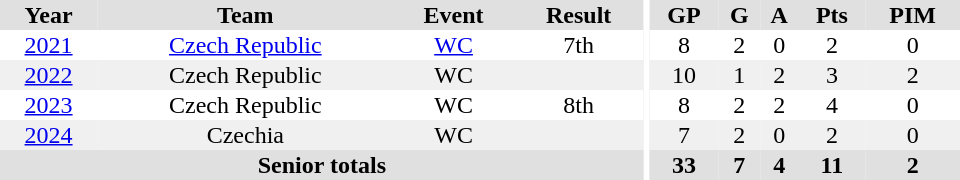<table border="0" cellpadding="1" cellspacing="0" ID="Table3" style="text-align:center; width:40em">
<tr ALIGN="center" bgcolor="#e0e0e0">
<th>Year</th>
<th>Team</th>
<th>Event</th>
<th>Result</th>
<th rowspan="99" bgcolor="#ffffff"></th>
<th>GP</th>
<th>G</th>
<th>A</th>
<th>Pts</th>
<th>PIM</th>
</tr>
<tr>
<td><a href='#'>2021</a></td>
<td><a href='#'>Czech Republic</a></td>
<td><a href='#'>WC</a></td>
<td>7th</td>
<td>8</td>
<td>2</td>
<td>0</td>
<td>2</td>
<td>0</td>
</tr>
<tr bgcolor="#f0f0f0">
<td><a href='#'>2022</a></td>
<td>Czech Republic</td>
<td>WC</td>
<td></td>
<td>10</td>
<td>1</td>
<td>2</td>
<td>3</td>
<td>2</td>
</tr>
<tr>
<td><a href='#'>2023</a></td>
<td>Czech Republic</td>
<td>WC</td>
<td>8th</td>
<td>8</td>
<td>2</td>
<td>2</td>
<td>4</td>
<td>0</td>
</tr>
<tr bgcolor="#f0f0f0">
<td><a href='#'>2024</a></td>
<td>Czechia</td>
<td>WC</td>
<td></td>
<td>7</td>
<td>2</td>
<td>0</td>
<td>2</td>
<td>0</td>
</tr>
<tr bgcolor="#e0e0e0">
<th colspan="4">Senior totals</th>
<th>33</th>
<th>7</th>
<th>4</th>
<th>11</th>
<th>2</th>
</tr>
</table>
